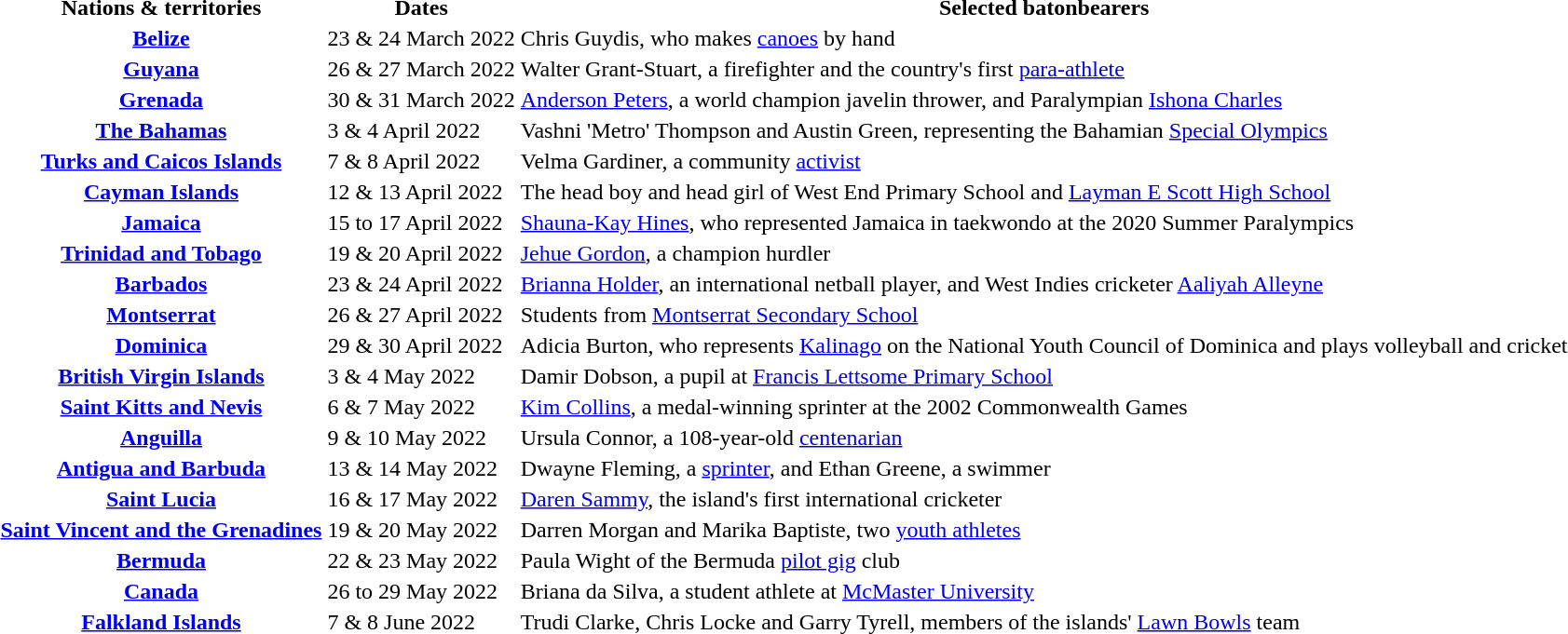<table>
<tr>
<th>Nations & territories</th>
<th>Dates</th>
<th>Selected batonbearers</th>
</tr>
<tr>
<th><a href='#'>Belize</a></th>
<td>23 & 24 March 2022</td>
<td>Chris Guydis, who makes <a href='#'>canoes</a> by hand</td>
</tr>
<tr>
<th><a href='#'>Guyana</a></th>
<td>26 & 27 March 2022</td>
<td>Walter Grant-Stuart, a firefighter and the country's first <a href='#'>para-athlete</a></td>
</tr>
<tr>
<th><a href='#'>Grenada</a></th>
<td>30 & 31 March 2022</td>
<td><a href='#'>Anderson Peters</a>, a world champion javelin thrower, and Paralympian <a href='#'>Ishona Charles</a></td>
</tr>
<tr>
<th><a href='#'>The Bahamas</a></th>
<td>3 & 4 April 2022</td>
<td>Vashni 'Metro' Thompson and Austin Green, representing the Bahamian <a href='#'>Special Olympics</a></td>
</tr>
<tr>
<th><a href='#'>Turks and Caicos Islands</a></th>
<td>7 & 8 April 2022</td>
<td>Velma Gardiner, a community <a href='#'>activist</a></td>
</tr>
<tr>
<th><a href='#'>Cayman Islands</a></th>
<td>12 & 13 April 2022</td>
<td>The head boy and head girl of West End Primary School and <a href='#'>Layman E Scott High School</a></td>
</tr>
<tr>
<th><a href='#'>Jamaica</a></th>
<td>15 to 17 April 2022</td>
<td><a href='#'>Shauna-Kay Hines</a>, who represented Jamaica in taekwondo at the 2020 Summer Paralympics</td>
</tr>
<tr>
<th><a href='#'>Trinidad and Tobago</a></th>
<td>19 & 20 April 2022</td>
<td><a href='#'>Jehue Gordon</a>, a champion hurdler</td>
</tr>
<tr>
<th><a href='#'>Barbados</a></th>
<td>23 & 24 April 2022</td>
<td><a href='#'>Brianna Holder</a>, an international netball player, and West Indies cricketer <a href='#'>Aaliyah Alleyne</a></td>
</tr>
<tr>
<th><a href='#'>Montserrat</a></th>
<td>26 & 27 April 2022</td>
<td>Students from <a href='#'>Montserrat Secondary School</a></td>
</tr>
<tr>
<th><a href='#'>Dominica</a></th>
<td>29 & 30 April 2022</td>
<td>Adicia Burton, who represents <a href='#'>Kalinago</a> on the National Youth Council of Dominica and plays volleyball and cricket</td>
</tr>
<tr>
<th><a href='#'>British Virgin Islands</a></th>
<td>3 & 4 May 2022</td>
<td>Damir Dobson, a pupil at <a href='#'>Francis Lettsome Primary School</a></td>
</tr>
<tr>
<th><a href='#'>Saint Kitts and Nevis</a></th>
<td>6 & 7 May 2022</td>
<td><a href='#'>Kim Collins</a>, a medal-winning sprinter at the 2002 Commonwealth Games</td>
</tr>
<tr>
<th><a href='#'>Anguilla</a></th>
<td>9 & 10 May 2022</td>
<td>Ursula Connor, a 108-year-old <a href='#'>centenarian</a></td>
</tr>
<tr>
<th><a href='#'>Antigua and Barbuda</a></th>
<td>13 & 14 May 2022</td>
<td>Dwayne Fleming, a <a href='#'>sprinter</a>, and Ethan Greene, a swimmer</td>
</tr>
<tr>
<th><a href='#'>Saint Lucia</a></th>
<td>16 & 17 May 2022</td>
<td><a href='#'>Daren Sammy</a>, the island's first international cricketer</td>
</tr>
<tr>
<th><a href='#'>Saint Vincent and the Grenadines</a></th>
<td>19 & 20 May 2022</td>
<td>Darren Morgan and Marika Baptiste, two <a href='#'>youth athletes</a></td>
</tr>
<tr>
<th><a href='#'>Bermuda</a></th>
<td>22 & 23 May 2022</td>
<td>Paula Wight of the Bermuda <a href='#'>pilot gig</a> club</td>
</tr>
<tr>
<th><a href='#'>Canada</a></th>
<td>26 to 29 May 2022</td>
<td>Briana da Silva, a student athlete at <a href='#'>McMaster University</a></td>
</tr>
<tr>
<th><a href='#'>Falkland Islands</a></th>
<td>7 & 8 June 2022</td>
<td>Trudi Clarke, Chris Locke and Garry Tyrell, members of the islands' <a href='#'>Lawn Bowls</a> team</td>
</tr>
</table>
